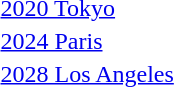<table>
<tr>
<td><a href='#'>2020 Tokyo</a><br></td>
<td></td>
<td></td>
<td></td>
</tr>
<tr>
<td><a href='#'>2024 Paris</a> <br></td>
<td></td>
<td></td>
<td></td>
</tr>
<tr>
<td><a href='#'>2028 Los Angeles</a> <br></td>
<td></td>
<td></td>
<td></td>
</tr>
<tr>
</tr>
</table>
